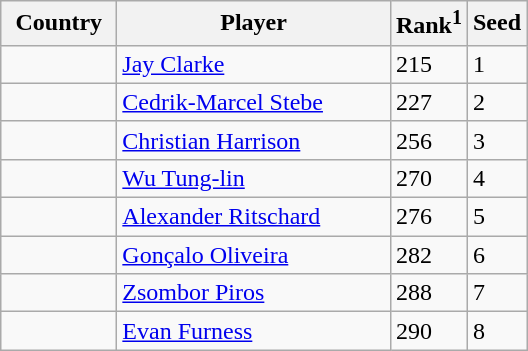<table class="sortable wikitable">
<tr>
<th width="70">Country</th>
<th width="175">Player</th>
<th>Rank<sup>1</sup></th>
<th>Seed</th>
</tr>
<tr>
<td></td>
<td><a href='#'>Jay Clarke</a></td>
<td>215</td>
<td>1</td>
</tr>
<tr>
<td></td>
<td><a href='#'>Cedrik-Marcel Stebe</a></td>
<td>227</td>
<td>2</td>
</tr>
<tr>
<td></td>
<td><a href='#'>Christian Harrison</a></td>
<td>256</td>
<td>3</td>
</tr>
<tr>
<td></td>
<td><a href='#'>Wu Tung-lin</a></td>
<td>270</td>
<td>4</td>
</tr>
<tr>
<td></td>
<td><a href='#'>Alexander Ritschard</a></td>
<td>276</td>
<td>5</td>
</tr>
<tr>
<td></td>
<td><a href='#'>Gonçalo Oliveira</a></td>
<td>282</td>
<td>6</td>
</tr>
<tr>
<td></td>
<td><a href='#'>Zsombor Piros</a></td>
<td>288</td>
<td>7</td>
</tr>
<tr>
<td></td>
<td><a href='#'>Evan Furness</a></td>
<td>290</td>
<td>8</td>
</tr>
</table>
